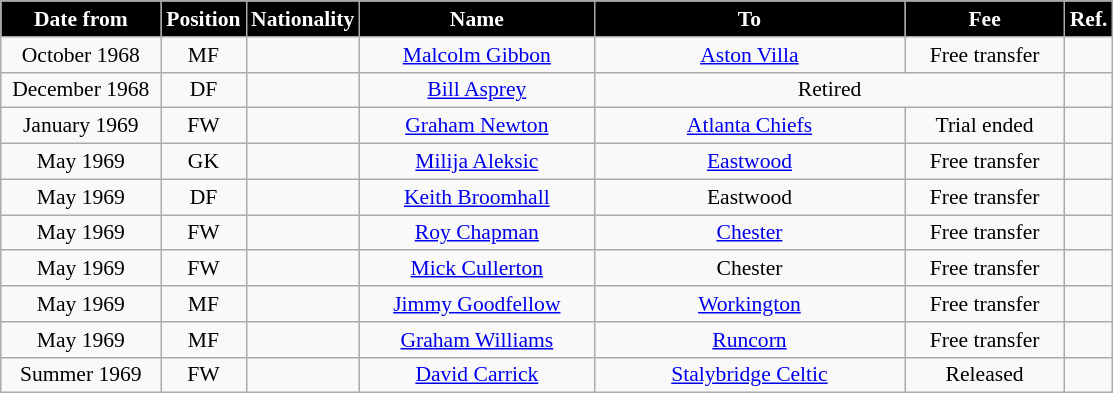<table class="wikitable" style="text-align:center; font-size:90%; ">
<tr>
<th style="background:#000000; color:white; width:100px;">Date from</th>
<th style="background:#000000; color:white; width:50px;">Position</th>
<th style="background:#000000; color:white; width:50px;">Nationality</th>
<th style="background:#000000; color:white; width:150px;">Name</th>
<th style="background:#000000; color:white; width:200px;">To</th>
<th style="background:#000000; color:white; width:100px;">Fee</th>
<th style="background:#000000; color:white; width:25px;">Ref.</th>
</tr>
<tr>
<td>October 1968</td>
<td>MF</td>
<td></td>
<td><a href='#'>Malcolm Gibbon</a></td>
<td><a href='#'>Aston Villa</a></td>
<td>Free transfer</td>
<td></td>
</tr>
<tr>
<td>December 1968</td>
<td>DF</td>
<td></td>
<td><a href='#'>Bill Asprey</a></td>
<td colspan="2">Retired</td>
<td></td>
</tr>
<tr>
<td>January 1969</td>
<td>FW</td>
<td></td>
<td><a href='#'>Graham Newton</a></td>
<td> <a href='#'>Atlanta Chiefs</a></td>
<td>Trial ended</td>
<td></td>
</tr>
<tr>
<td>May 1969</td>
<td>GK</td>
<td></td>
<td><a href='#'>Milija Aleksic</a></td>
<td><a href='#'>Eastwood</a></td>
<td>Free transfer</td>
<td></td>
</tr>
<tr>
<td>May 1969</td>
<td>DF</td>
<td></td>
<td><a href='#'>Keith Broomhall</a></td>
<td>Eastwood</td>
<td>Free transfer</td>
<td></td>
</tr>
<tr>
<td>May 1969</td>
<td>FW</td>
<td></td>
<td><a href='#'>Roy Chapman</a></td>
<td><a href='#'>Chester</a></td>
<td>Free transfer</td>
<td></td>
</tr>
<tr>
<td>May 1969</td>
<td>FW</td>
<td></td>
<td><a href='#'>Mick Cullerton</a></td>
<td>Chester</td>
<td>Free transfer</td>
<td></td>
</tr>
<tr>
<td>May 1969</td>
<td>MF</td>
<td></td>
<td><a href='#'>Jimmy Goodfellow</a></td>
<td><a href='#'>Workington</a></td>
<td>Free transfer</td>
<td></td>
</tr>
<tr>
<td>May 1969</td>
<td>MF</td>
<td></td>
<td><a href='#'>Graham Williams</a></td>
<td><a href='#'>Runcorn</a></td>
<td>Free transfer</td>
<td></td>
</tr>
<tr>
<td>Summer 1969</td>
<td>FW</td>
<td></td>
<td><a href='#'>David Carrick</a></td>
<td><a href='#'>Stalybridge Celtic</a></td>
<td>Released</td>
<td></td>
</tr>
</table>
